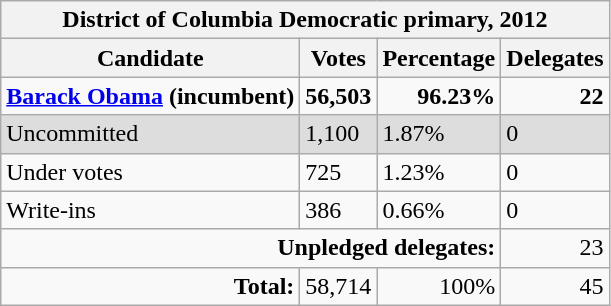<table class=wikitable>
<tr>
<th colspan="4">District of Columbia Democratic primary, 2012</th>
</tr>
<tr>
<th>Candidate</th>
<th>Votes</th>
<th>Percentage</th>
<th>Delegates</th>
</tr>
<tr align="right" >
<td align="left"><strong><a href='#'>Barack Obama</a></strong> <strong>(incumbent)</strong></td>
<td><strong>56,503</strong></td>
<td><strong>96.23%</strong></td>
<td><strong>22</strong></td>
</tr>
<tr bgcolor=DDDDDD>
<td align="left">Uncommitted</td>
<td>1,100</td>
<td>1.87%</td>
<td>0</td>
</tr>
<tr>
<td>Under votes</td>
<td>725</td>
<td>1.23%</td>
<td>0</td>
</tr>
<tr>
<td>Write-ins</td>
<td>386</td>
<td>0.66%</td>
<td>0</td>
</tr>
<tr align="right">
<td colspan="3"><strong>Unpledged delegates:</strong></td>
<td>23</td>
</tr>
<tr align="right">
<td><strong>Total:</strong></td>
<td>58,714</td>
<td>100%</td>
<td>45</td>
</tr>
</table>
